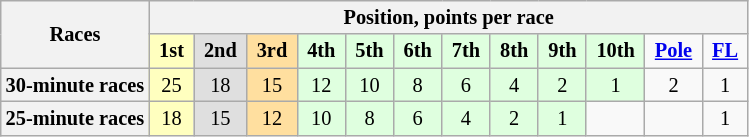<table class="wikitable" style="font-size: 85%; text-align:center">
<tr>
<th rowspan=2>Races</th>
<th colspan=12>Position, points per race</th>
</tr>
<tr>
<td style="background:#FFFFBF"> <strong>1st</strong> </td>
<td style="background:#DFDFDF"> <strong>2nd</strong> </td>
<td style="background:#FFDF9F"> <strong>3rd</strong> </td>
<td style="background:#DFFFDF"> <strong>4th</strong> </td>
<td style="background:#DFFFDF"> <strong>5th</strong> </td>
<td style="background:#DFFFDF"> <strong>6th</strong> </td>
<td style="background:#DFFFDF"> <strong>7th</strong> </td>
<td style="background:#DFFFDF"> <strong>8th</strong> </td>
<td style="background:#DFFFDF"> <strong>9th</strong> </td>
<td style="background:#DFFFDF"> <strong>10th</strong> </td>
<td> <strong><a href='#'>Pole</a></strong> </td>
<td> <strong><a href='#'>FL</a></strong> </td>
</tr>
<tr>
<th>30-minute races</th>
<td style="background:#FFFFBF">25</td>
<td style="background:#DFDFDF">18</td>
<td style="background:#FFDF9F">15</td>
<td style="background:#DFFFDF">12</td>
<td style="background:#DFFFDF">10</td>
<td style="background:#DFFFDF">8</td>
<td style="background:#DFFFDF">6</td>
<td style="background:#DFFFDF">4</td>
<td style="background:#DFFFDF">2</td>
<td style="background:#DFFFDF">1</td>
<td>2</td>
<td>1</td>
</tr>
<tr>
<th>25-minute races</th>
<td style="background:#FFFFBF">18</td>
<td style="background:#DFDFDF">15</td>
<td style="background:#FFDF9F">12</td>
<td style="background:#DFFFDF">10</td>
<td style="background:#DFFFDF">8</td>
<td style="background:#DFFFDF">6</td>
<td style="background:#DFFFDF">4</td>
<td style="background:#DFFFDF">2</td>
<td style="background:#DFFFDF">1</td>
<td></td>
<td></td>
<td>1</td>
</tr>
</table>
